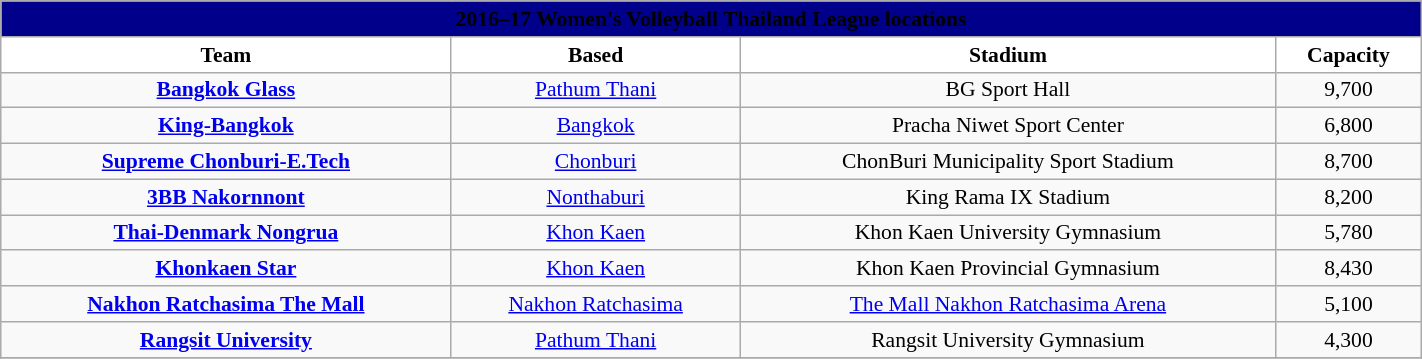<table class="wikitable" style="font-size:90%; width: 75%; text-align:left;">
<tr>
<th style=background:#00008B colspan=4><span>2016–17 Women's Volleyball Thailand League locations</span></th>
</tr>
<tr>
<th style="background:white">Team</th>
<th style="background:white">Based</th>
<th style="background:white">Stadium</th>
<th style="background:white">Capacity</th>
</tr>
<tr>
<td align=center><strong><a href='#'>Bangkok Glass</a></strong></td>
<td align=center><a href='#'>Pathum Thani</a></td>
<td align=center>BG Sport Hall</td>
<td align=center>9,700</td>
</tr>
<tr>
<td align=center><strong><a href='#'>King-Bangkok</a></strong></td>
<td align=center><a href='#'>Bangkok</a></td>
<td align=center>Pracha Niwet Sport Center</td>
<td align=center>6,800</td>
</tr>
<tr>
<td align=center><strong><a href='#'>Supreme Chonburi-E.Tech</a></strong></td>
<td align=center><a href='#'>Chonburi</a></td>
<td align=center>ChonBuri Municipality Sport Stadium</td>
<td align=center>8,700</td>
</tr>
<tr>
<td align=center><strong><a href='#'>3BB Nakornnont</a></strong></td>
<td align=center><a href='#'>Nonthaburi</a></td>
<td align=center>King Rama IX Stadium</td>
<td align=center>8,200</td>
</tr>
<tr>
<td align=center><strong><a href='#'>Thai-Denmark Nongrua</a></strong></td>
<td align=center><a href='#'>Khon Kaen</a></td>
<td align=center>Khon Kaen University Gymnasium</td>
<td align=center>5,780</td>
</tr>
<tr>
<td align=center><strong><a href='#'>Khonkaen Star</a></strong></td>
<td align=center><a href='#'>Khon Kaen</a></td>
<td align=center>Khon Kaen Provincial Gymnasium</td>
<td align=center>8,430</td>
</tr>
<tr>
<td align=center><strong><a href='#'>Nakhon Ratchasima The Mall</a></strong></td>
<td align=center><a href='#'>Nakhon Ratchasima</a></td>
<td align=center><a href='#'> The Mall Nakhon Ratchasima Arena</a></td>
<td align=center>5,100</td>
</tr>
<tr>
<td align=center><strong><a href='#'>Rangsit University</a></strong></td>
<td align=center><a href='#'>Pathum Thani</a></td>
<td align=center>Rangsit University Gymnasium</td>
<td align=center>4,300</td>
</tr>
<tr>
</tr>
</table>
